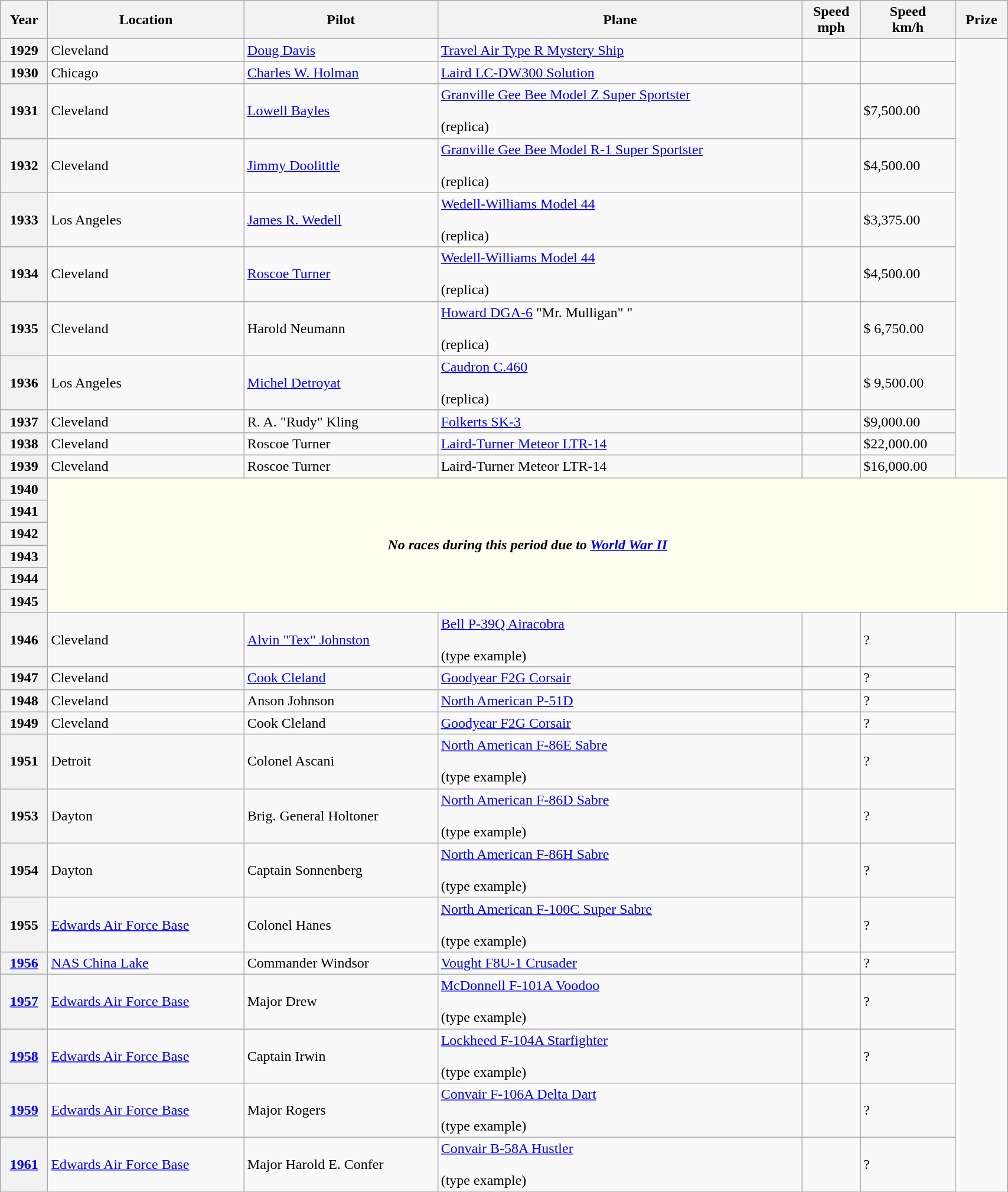<table class="wikitable" width="90%">
<tr>
<th>Year</th>
<th>Location</th>
<th>Pilot</th>
<th>Plane</th>
<th>Speed<br>mph</th>
<th>Speed<br>km/h</th>
<th>Prize</th>
</tr>
<tr>
<th>1929</th>
<td>Cleveland</td>
<td><a href='#'>Doug Davis</a></td>
<td><a href='#'>Travel Air Type R Mystery Ship</a><br></td>
<td></td>
<td></td>
</tr>
<tr>
<th>1930</th>
<td>Chicago</td>
<td><a href='#'>Charles W. Holman</a></td>
<td><a href='#'>Laird LC-DW300 Solution</a><br></td>
<td></td>
<td></td>
</tr>
<tr>
<th>1931</th>
<td>Cleveland</td>
<td><a href='#'>Lowell Bayles</a></td>
<td><a href='#'>Granville Gee Bee Model Z Super Sportster</a><br> <br>(replica)</td>
<td></td>
<td>$7,500.00</td>
</tr>
<tr>
<th>1932</th>
<td>Cleveland</td>
<td><a href='#'>Jimmy Doolittle</a></td>
<td><a href='#'>Granville Gee Bee Model R-1 Super Sportster</a><br> <br>(replica)</td>
<td></td>
<td>$4,500.00</td>
</tr>
<tr>
<th>1933</th>
<td>Los Angeles</td>
<td><a href='#'>James R. Wedell</a></td>
<td><a href='#'>Wedell-Williams Model 44</a><br><br>(replica)</td>
<td></td>
<td>$3,375.00</td>
</tr>
<tr>
<th>1934</th>
<td>Cleveland</td>
<td><a href='#'>Roscoe Turner</a></td>
<td><a href='#'>Wedell-Williams Model 44</a><br><br>(replica)</td>
<td></td>
<td>$4,500.00</td>
</tr>
<tr>
<th>1935</th>
<td>Cleveland</td>
<td>Harold Neumann</td>
<td><a href='#'>Howard DGA-6</a> "Mr. Mulligan" "<br> <br>(replica)</td>
<td></td>
<td>$ 6,750.00</td>
</tr>
<tr>
<th>1936</th>
<td>Los Angeles</td>
<td><a href='#'>Michel Detroyat</a></td>
<td><a href='#'>Caudron C.460</a> <br><br>(replica)</td>
<td></td>
<td>$ 9,500.00</td>
</tr>
<tr>
<th>1937</th>
<td>Cleveland</td>
<td>R. A. "Rudy" Kling</td>
<td><a href='#'>Folkerts SK-3</a><br></td>
<td></td>
<td>$9,000.00</td>
</tr>
<tr>
<th>1938</th>
<td>Cleveland</td>
<td>Roscoe Turner</td>
<td><a href='#'>Laird-Turner Meteor LTR-14</a><br></td>
<td></td>
<td>$22,000.00</td>
</tr>
<tr>
<th>1939</th>
<td>Cleveland</td>
<td>Roscoe Turner</td>
<td>Laird-Turner Meteor LTR-14<br></td>
<td></td>
<td>$16,000.00</td>
</tr>
<tr>
<th>1940</th>
<td colspan="6" rowspan="6" style="background:#fffff0;" align="center"><strong><em>No races during this period due to <a href='#'>World War II</a></em></strong></td>
</tr>
<tr>
<th>1941</th>
</tr>
<tr>
<th>1942</th>
</tr>
<tr>
<th>1943</th>
</tr>
<tr>
<th>1944</th>
</tr>
<tr>
<th>1945</th>
</tr>
<tr>
<th>1946</th>
<td>Cleveland</td>
<td><a href='#'>Alvin "Tex" Johnston</a></td>
<td><a href='#'>Bell P-39Q Airacobra</a><br><br>(type example)</td>
<td></td>
<td>?</td>
</tr>
<tr>
<th>1947</th>
<td>Cleveland</td>
<td><a href='#'>Cook Cleland</a></td>
<td><a href='#'>Goodyear F2G Corsair</a><br></td>
<td></td>
<td>?</td>
</tr>
<tr>
<th>1948</th>
<td>Cleveland</td>
<td>Anson Johnson</td>
<td><a href='#'>North American P-51D</a><br></td>
<td></td>
<td>?</td>
</tr>
<tr>
<th>1949</th>
<td>Cleveland</td>
<td>Cook Cleland</td>
<td><a href='#'>Goodyear F2G Corsair</a><br></td>
<td></td>
<td>?</td>
</tr>
<tr>
<th>1951</th>
<td>Detroit</td>
<td>Colonel Ascani</td>
<td><a href='#'>North American F-86E Sabre</a><br><br>(type example)</td>
<td></td>
<td>?</td>
</tr>
<tr>
<th>1953</th>
<td>Dayton</td>
<td>Brig. General Holtoner</td>
<td><a href='#'>North American F-86D Sabre</a><br><br>(type example)</td>
<td></td>
<td>?</td>
</tr>
<tr>
<th>1954</th>
<td>Dayton</td>
<td>Captain Sonnenberg</td>
<td><a href='#'>North American F-86H Sabre</a><br><br>(type example)</td>
<td></td>
<td>?</td>
</tr>
<tr>
<th>1955</th>
<td><a href='#'>Edwards Air Force Base</a></td>
<td>Colonel Hanes</td>
<td><a href='#'>North American F-100C Super Sabre</a><br><br>(type example)</td>
<td></td>
<td>?</td>
</tr>
<tr>
<th><a href='#'>1956</a></th>
<td><a href='#'>NAS China Lake</a></td>
<td>Commander Windsor</td>
<td><a href='#'>Vought F8U-1 Crusader</a><br></td>
<td></td>
<td>?</td>
</tr>
<tr>
<th><a href='#'>1957</a></th>
<td><a href='#'>Edwards Air Force Base</a></td>
<td>Major Drew</td>
<td><a href='#'>McDonnell F-101A Voodoo</a><br><br>(type example)</td>
<td></td>
<td>?</td>
</tr>
<tr>
<th><a href='#'>1958</a></th>
<td><a href='#'>Edwards Air Force Base</a></td>
<td>Captain Irwin</td>
<td><a href='#'>Lockheed F-104A Starfighter</a><br><br>(type example)</td>
<td></td>
<td>?</td>
</tr>
<tr>
<th><a href='#'>1959</a></th>
<td><a href='#'>Edwards Air Force Base</a></td>
<td>Major Rogers</td>
<td><a href='#'>Convair F-106A Delta Dart</a><br><br>(type example)</td>
<td></td>
<td>?</td>
</tr>
<tr>
<th><a href='#'>1961</a></th>
<td><a href='#'>Edwards Air Force Base</a></td>
<td>Major Harold E. Confer</td>
<td><a href='#'>Convair B-58A Hustler</a><br><br>(type example)</td>
<td></td>
<td>?</td>
</tr>
<tr>
</tr>
</table>
